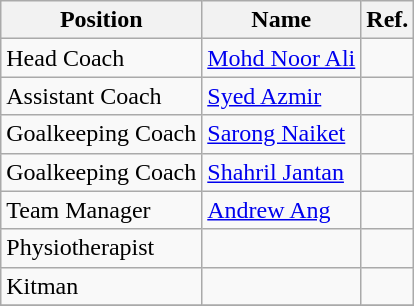<table class="wikitable">
<tr>
<th>Position</th>
<th>Name</th>
<th>Ref.</th>
</tr>
<tr>
<td>Head Coach</td>
<td> <a href='#'>Mohd Noor Ali</a></td>
<td></td>
</tr>
<tr>
<td>Assistant Coach</td>
<td> <a href='#'>Syed Azmir</a></td>
<td></td>
</tr>
<tr>
<td>Goalkeeping Coach</td>
<td> <a href='#'>Sarong Naiket</a></td>
<td></td>
</tr>
<tr>
<td>Goalkeeping Coach</td>
<td> <a href='#'>Shahril Jantan</a></td>
<td></td>
</tr>
<tr>
<td>Team Manager</td>
<td> <a href='#'>Andrew Ang</a></td>
<td></td>
</tr>
<tr>
<td>Physiotherapist</td>
<td></td>
<td></td>
</tr>
<tr>
<td>Kitman</td>
<td></td>
<td></td>
</tr>
<tr>
</tr>
</table>
